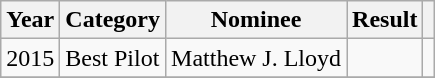<table class="wikitable sortable">
<tr>
<th scope="col">Year</th>
<th scope="col">Category</th>
<th scope="col">Nominee</th>
<th scope="col">Result</th>
<th scope="col" class="unsortable"></th>
</tr>
<tr>
<td>2015</td>
<td scope="row">Best Pilot</td>
<td>Matthew J. Lloyd </td>
<td></td>
<td style="text-align: center;"></td>
</tr>
<tr>
</tr>
</table>
